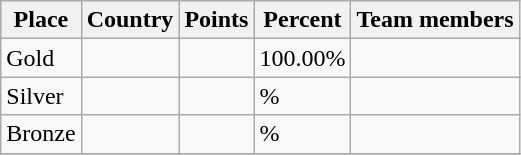<table class="wikitable sortable" style="text-align: left;">
<tr>
<th>Place</th>
<th>Country</th>
<th>Points</th>
<th>Percent</th>
<th>Team members</th>
</tr>
<tr>
<td> Gold</td>
<td></td>
<td></td>
<td>100.00%</td>
<td></td>
</tr>
<tr>
<td> Silver</td>
<td></td>
<td></td>
<td>%</td>
<td></td>
</tr>
<tr>
<td> Bronze</td>
<td></td>
<td></td>
<td>%</td>
<td></td>
</tr>
<tr>
</tr>
</table>
